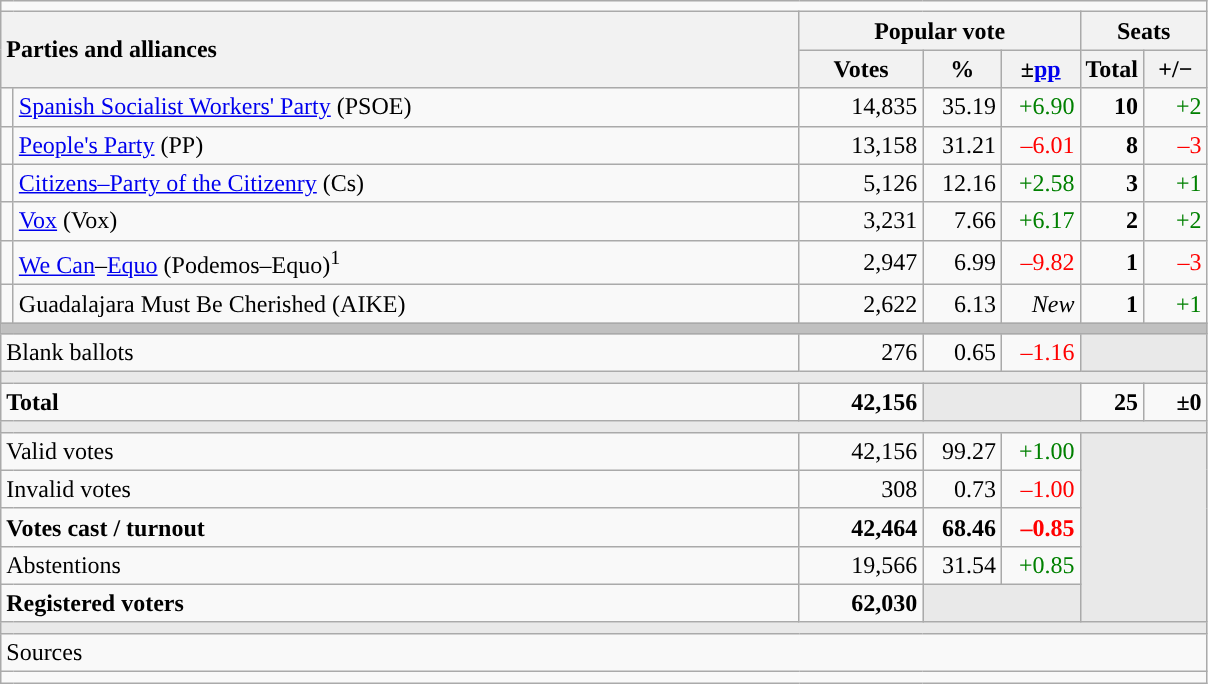<table class="wikitable" style="text-align:right;">
<tr>
<td colspan="7"></td>
</tr>
<tr>
<th style="text-align:left;" rowspan="2" colspan="2" width="525">Parties and alliances</th>
<th colspan="3">Popular vote</th>
<th colspan="2">Seats</th>
</tr>
<tr>
<th width="75">Votes</th>
<th width="45">%</th>
<th width="45">±<a href='#'>pp</a></th>
<th width="35">Total</th>
<th width="35">+/−</th>
</tr>
<tr>
<td width="1" style="color:inherit;background:"></td>
<td align="left"><a href='#'>Spanish Socialist Workers' Party</a> (PSOE)</td>
<td>14,835</td>
<td>35.19</td>
<td style="color:green;">+6.90</td>
<td><strong>10</strong></td>
<td style="color:green;">+2</td>
</tr>
<tr>
<td style="color:inherit;background:"></td>
<td align="left"><a href='#'>People's Party</a> (PP)</td>
<td>13,158</td>
<td>31.21</td>
<td style="color:red;">–6.01</td>
<td><strong>8</strong></td>
<td style="color:red;">–3</td>
</tr>
<tr>
<td style="color:inherit;background:"></td>
<td align="left"><a href='#'>Citizens–Party of the Citizenry</a> (Cs)</td>
<td>5,126</td>
<td>12.16</td>
<td style="color:green;">+2.58</td>
<td><strong>3</strong></td>
<td style="color:green;">+1</td>
</tr>
<tr>
<td style="color:inherit;background:"></td>
<td align="left"><a href='#'>Vox</a> (Vox)</td>
<td>3,231</td>
<td>7.66</td>
<td style="color:green;">+6.17</td>
<td><strong>2</strong></td>
<td style="color:green;">+2</td>
</tr>
<tr>
<td style="color:inherit;background:"></td>
<td align="left"><a href='#'>We Can</a>–<a href='#'>Equo</a> (Podemos–Equo)<sup>1</sup></td>
<td>2,947</td>
<td>6.99</td>
<td style="color:red;">–9.82</td>
<td><strong>1</strong></td>
<td style="color:red;">–3</td>
</tr>
<tr>
<td style="color:inherit;background:"></td>
<td align="left">Guadalajara Must Be Cherished (AIKE)</td>
<td>2,622</td>
<td>6.13</td>
<td><em>New</em></td>
<td><strong>1</strong></td>
<td style="color:green;">+1</td>
</tr>
<tr>
<td colspan="7" bgcolor="#C0C0C0"></td>
</tr>
<tr>
<td align="left" colspan="2">Blank ballots</td>
<td>276</td>
<td>0.65</td>
<td style="color:red;">–1.16</td>
<td bgcolor="#E9E9E9" colspan="2"></td>
</tr>
<tr>
<td colspan="7" bgcolor="#E9E9E9"></td>
</tr>
<tr style="font-weight:bold;">
<td align="left" colspan="2">Total</td>
<td>42,156</td>
<td bgcolor="#E9E9E9" colspan="2"></td>
<td>25</td>
<td>±0</td>
</tr>
<tr>
<td colspan="7" bgcolor="#E9E9E9"></td>
</tr>
<tr>
<td align="left" colspan="2">Valid votes</td>
<td>42,156</td>
<td>99.27</td>
<td style="color:green;">+1.00</td>
<td bgcolor="#E9E9E9" colspan="2" rowspan="5"></td>
</tr>
<tr>
<td align="left" colspan="2">Invalid votes</td>
<td>308</td>
<td>0.73</td>
<td style="color:red;">–1.00</td>
</tr>
<tr style="font-weight:bold;">
<td align="left" colspan="2">Votes cast / turnout</td>
<td>42,464</td>
<td>68.46</td>
<td style="color:red;">–0.85</td>
</tr>
<tr>
<td align="left" colspan="2">Abstentions</td>
<td>19,566</td>
<td>31.54</td>
<td style="color:green;">+0.85</td>
</tr>
<tr style="font-weight:bold;">
<td align="left" colspan="2">Registered voters</td>
<td>62,030</td>
<td bgcolor="#E9E9E9" colspan="2"></td>
</tr>
<tr>
<td colspan="7" bgcolor="#E9E9E9"></td>
</tr>
<tr>
<td align="left" colspan="7">Sources</td>
</tr>
<tr>
<td colspan="7" style="text-align:left; max-width:790px;"></td>
</tr>
</table>
